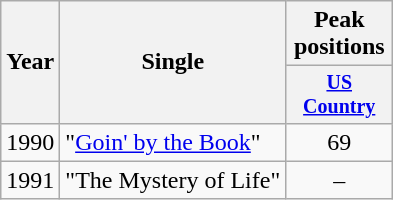<table class="wikitable" style="text-align:center;">
<tr>
<th rowspan="2">Year</th>
<th rowspan="2">Single</th>
<th colspan="1">Peak positions</th>
</tr>
<tr style="font-size:smaller;">
<th width="65"><a href='#'>US Country</a></th>
</tr>
<tr>
<td>1990</td>
<td align="left">"<a href='#'>Goin' by the Book</a>"</td>
<td>69</td>
</tr>
<tr>
<td>1991</td>
<td align="left">"The Mystery of Life"</td>
<td>–</td>
</tr>
</table>
